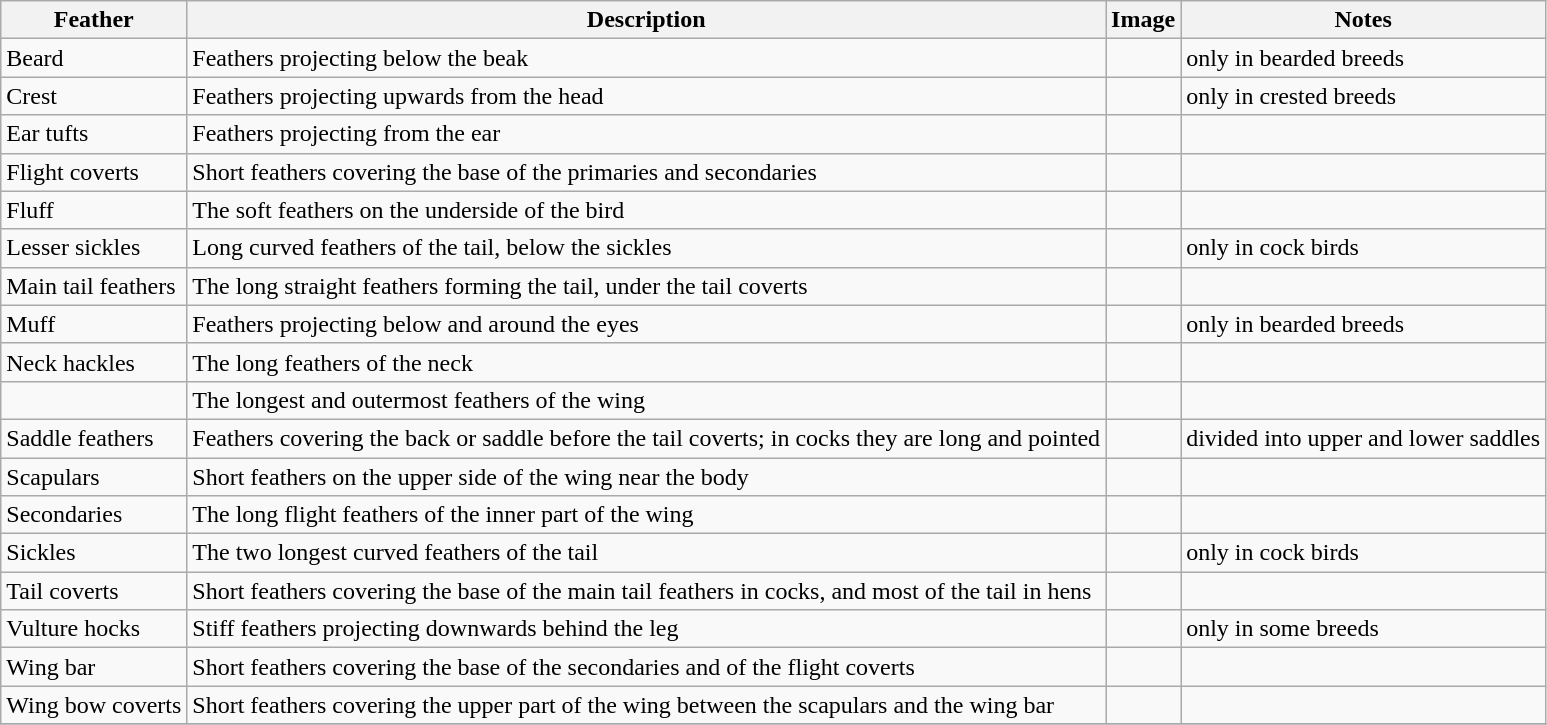<table class="wikitable">
<tr>
<th>Feather</th>
<th>Description</th>
<th>Image</th>
<th>Notes</th>
</tr>
<tr>
<td>Beard</td>
<td>Feathers projecting below the beak</td>
<td></td>
<td>only in bearded breeds</td>
</tr>
<tr>
<td>Crest</td>
<td>Feathers projecting upwards from the head</td>
<td></td>
<td>only in crested breeds</td>
</tr>
<tr>
<td>Ear tufts</td>
<td>Feathers projecting from the ear</td>
<td></td>
<td></td>
</tr>
<tr>
<td>Flight coverts</td>
<td>Short feathers covering the base of the primaries and secondaries</td>
<td></td>
<td></td>
</tr>
<tr>
<td>Fluff</td>
<td>The soft feathers on the underside of the bird</td>
<td></td>
<td></td>
</tr>
<tr>
<td>Lesser sickles</td>
<td>Long curved feathers of the tail, below the sickles</td>
<td></td>
<td>only in cock birds</td>
</tr>
<tr>
<td>Main tail feathers</td>
<td>The long straight feathers forming the tail, under the tail coverts</td>
<td></td>
<td></td>
</tr>
<tr>
<td>Muff</td>
<td>Feathers projecting below and around the eyes</td>
<td></td>
<td>only in bearded breeds</td>
</tr>
<tr>
<td>Neck hackles</td>
<td>The long feathers of the neck</td>
<td></td>
<td></td>
</tr>
<tr>
<td></td>
<td>The longest and outermost feathers of the wing</td>
<td></td>
<td></td>
</tr>
<tr>
<td>Saddle feathers</td>
<td>Feathers covering the back or saddle before the tail coverts; in cocks they are long and pointed</td>
<td></td>
<td>divided into upper and lower saddles</td>
</tr>
<tr>
<td>Scapulars</td>
<td>Short feathers on the upper side of the wing near the body</td>
<td></td>
<td></td>
</tr>
<tr>
<td>Secondaries</td>
<td>The long flight feathers of the inner part of the wing</td>
<td></td>
<td></td>
</tr>
<tr>
<td>Sickles</td>
<td>The two longest curved feathers of the tail</td>
<td></td>
<td>only in cock birds</td>
</tr>
<tr>
<td>Tail coverts</td>
<td>Short feathers covering the base of the main tail feathers in cocks, and most of the tail in hens</td>
<td></td>
<td></td>
</tr>
<tr>
<td>Vulture hocks</td>
<td>Stiff feathers projecting downwards behind the leg</td>
<td></td>
<td>only in some breeds</td>
</tr>
<tr>
<td>Wing bar</td>
<td>Short feathers covering the base of the secondaries and of the flight coverts</td>
<td></td>
<td></td>
</tr>
<tr>
<td>Wing bow coverts</td>
<td>Short feathers covering the upper part of the wing between the scapulars and the wing bar</td>
<td></td>
<td></td>
</tr>
<tr>
</tr>
</table>
